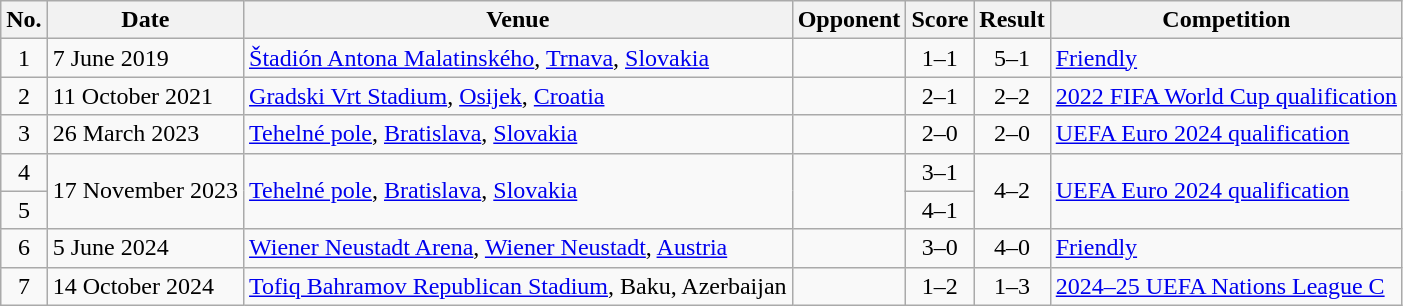<table class="wikitable sortable">
<tr>
<th scope="col">No.</th>
<th scope="col">Date</th>
<th scope="col">Venue</th>
<th scope="col">Opponent</th>
<th scope="col">Score</th>
<th scope="col">Result</th>
<th scope="col">Competition</th>
</tr>
<tr>
<td style="text-align:center">1</td>
<td>7 June 2019</td>
<td><a href='#'>Štadión Antona Malatinského</a>, <a href='#'>Trnava</a>, <a href='#'>Slovakia</a></td>
<td></td>
<td style="text-align:center">1–1</td>
<td style="text-align:center">5–1</td>
<td><a href='#'>Friendly</a></td>
</tr>
<tr>
<td style="text-align:center">2</td>
<td>11 October 2021</td>
<td><a href='#'>Gradski Vrt Stadium</a>, <a href='#'>Osijek</a>, <a href='#'>Croatia</a></td>
<td></td>
<td style="text-align:center">2–1</td>
<td style="text-align:center">2–2</td>
<td><a href='#'>2022 FIFA World Cup qualification</a></td>
</tr>
<tr>
<td style="text-align:center">3</td>
<td>26 March 2023</td>
<td><a href='#'>Tehelné pole</a>, <a href='#'>Bratislava</a>, <a href='#'>Slovakia</a></td>
<td></td>
<td style="text-align:center">2–0</td>
<td style="text-align:center">2–0</td>
<td><a href='#'>UEFA Euro 2024 qualification</a></td>
</tr>
<tr>
<td style="text-align:center">4</td>
<td rowspan="2">17 November 2023</td>
<td rowspan="2"><a href='#'>Tehelné pole</a>, <a href='#'>Bratislava</a>, <a href='#'>Slovakia</a></td>
<td rowspan="2"></td>
<td style="text-align:center">3–1</td>
<td rowspan="2" style="text-align:center">4–2</td>
<td rowspan="2"><a href='#'>UEFA Euro 2024 qualification</a></td>
</tr>
<tr>
<td style="text-align:center">5</td>
<td style="text-align:center">4–1</td>
</tr>
<tr>
<td style="text-align:center">6</td>
<td>5 June 2024</td>
<td><a href='#'>Wiener Neustadt Arena</a>, <a href='#'>Wiener Neustadt</a>, <a href='#'>Austria</a></td>
<td></td>
<td style="text-align:center">3–0</td>
<td style="text-align:center">4–0</td>
<td><a href='#'>Friendly</a></td>
</tr>
<tr>
<td style="text-align:center">7</td>
<td>14 October 2024</td>
<td><a href='#'>Tofiq Bahramov Republican Stadium</a>, Baku, Azerbaijan</td>
<td></td>
<td style="text-align:center">1–2</td>
<td style="text-align:center">1–3</td>
<td><a href='#'>2024–25 UEFA Nations League C</a></td>
</tr>
</table>
